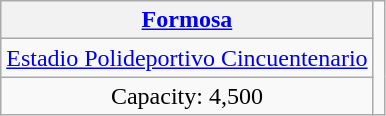<table class="wikitable" style="text-align:center;">
<tr>
<th><a href='#'>Formosa</a></th>
<td rowspan="4"><br></td>
</tr>
<tr>
<td><a href='#'>Estadio Polideportivo Cincuentenario</a></td>
</tr>
<tr>
<td>Capacity: 4,500</td>
</tr>
</table>
